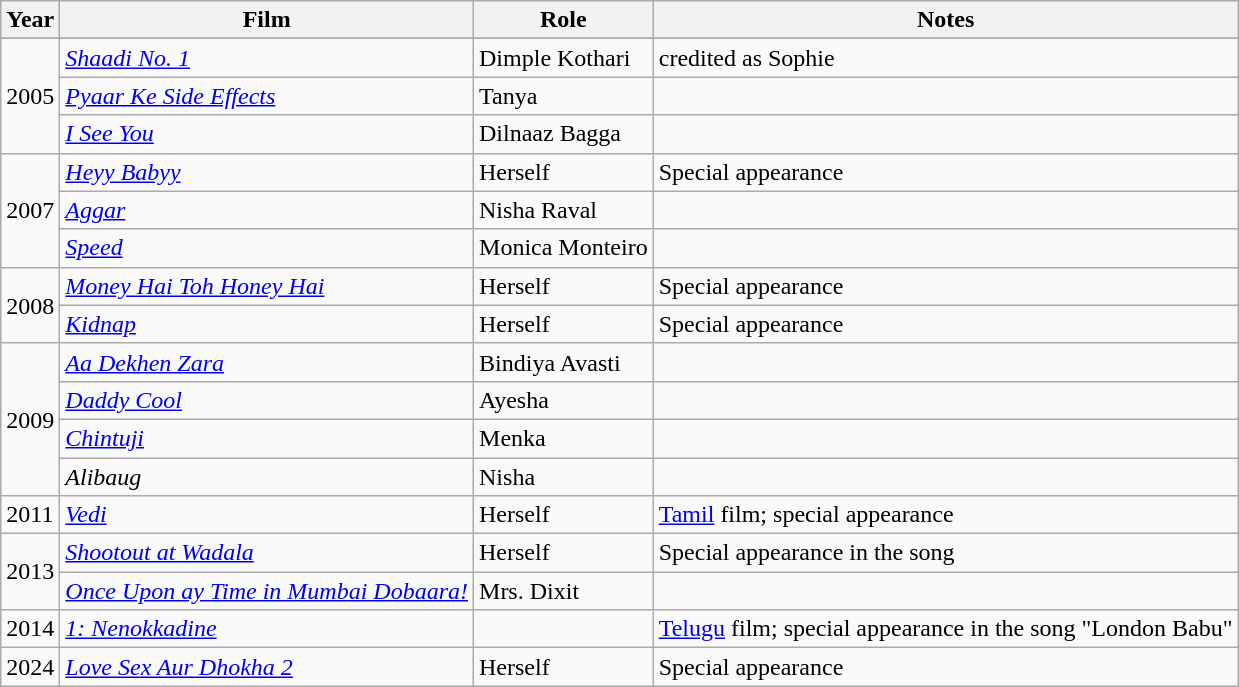<table class="wikitable sortable">
<tr>
<th>Year</th>
<th>Film</th>
<th>Role</th>
<th class="unsortable">Notes</th>
</tr>
<tr>
</tr>
<tr>
<td rowspan="3">2005</td>
<td><em><a href='#'>Shaadi No. 1</a></em></td>
<td>Dimple Kothari</td>
<td>credited as Sophie</td>
</tr>
<tr>
<td><em><a href='#'>Pyaar Ke Side Effects</a></em></td>
<td>Tanya</td>
<td></td>
</tr>
<tr>
<td><em><a href='#'>I See You</a></em></td>
<td>Dilnaaz Bagga</td>
<td></td>
</tr>
<tr>
<td rowspan="3">2007</td>
<td><em><a href='#'>Heyy Babyy</a></em></td>
<td>Herself</td>
<td>Special appearance</td>
</tr>
<tr>
<td><em><a href='#'>Aggar</a></em></td>
<td>Nisha Raval</td>
<td></td>
</tr>
<tr>
<td><em><a href='#'>Speed</a></em></td>
<td>Monica Monteiro</td>
<td></td>
</tr>
<tr>
<td rowspan="2">2008</td>
<td><em><a href='#'>Money Hai Toh Honey Hai</a></em></td>
<td>Herself</td>
<td>Special appearance</td>
</tr>
<tr>
<td><em><a href='#'>Kidnap</a></em></td>
<td>Herself</td>
<td>Special appearance</td>
</tr>
<tr>
<td rowspan="4">2009</td>
<td><em><a href='#'>Aa Dekhen Zara</a></em></td>
<td>Bindiya Avasti</td>
<td></td>
</tr>
<tr>
<td><em><a href='#'>Daddy Cool</a></em></td>
<td>Ayesha</td>
<td></td>
</tr>
<tr>
<td><em><a href='#'>Chintuji</a></em></td>
<td>Menka</td>
<td></td>
</tr>
<tr>
<td><em>Alibaug</em></td>
<td>Nisha</td>
<td></td>
</tr>
<tr>
<td rowspan="1">2011</td>
<td><em><a href='#'>Vedi</a></em></td>
<td>Herself</td>
<td><a href='#'>Tamil</a> film; special appearance</td>
</tr>
<tr>
<td rowspan="2">2013</td>
<td><em><a href='#'>Shootout at Wadala</a></em></td>
<td>Herself</td>
<td>Special appearance in the song</td>
</tr>
<tr>
<td><em><a href='#'>Once Upon ay Time in Mumbai Dobaara!</a></em></td>
<td>Mrs. Dixit</td>
<td></td>
</tr>
<tr>
<td rowspan="1">2014</td>
<td><em><a href='#'>1: Nenokkadine</a></em></td>
<td></td>
<td><a href='#'>Telugu</a> film; special appearance in the song "London Babu"</td>
</tr>
<tr>
<td>2024</td>
<td><em><a href='#'>Love Sex Aur Dhokha 2</a></em></td>
<td>Herself</td>
<td>Special appearance</td>
</tr>
</table>
